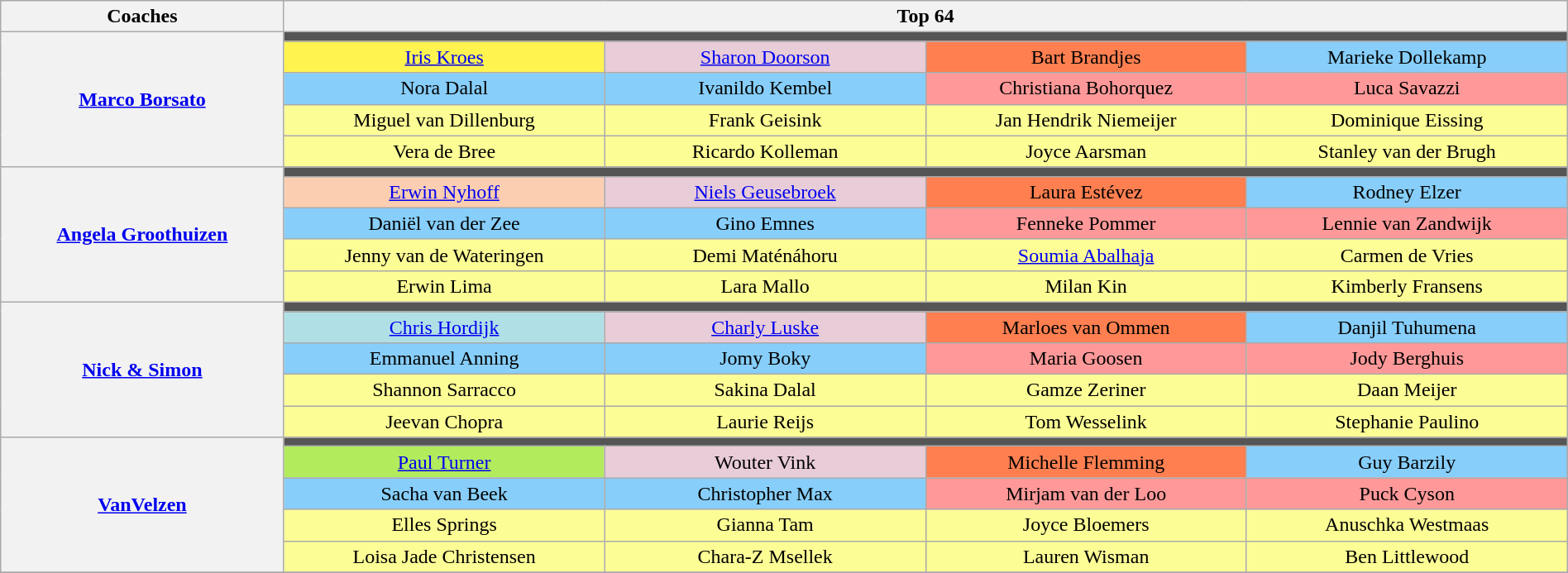<table class="wikitable" style="text-align:center; width:100%;">
<tr>
<th width="15%">Coaches</th>
<th width="83%" colspan="5">Top 64</th>
</tr>
<tr>
<th rowspan="5"><a href='#'>Marco Borsato</a></th>
<td colspan="4" style="background:#555555;"></td>
</tr>
<tr>
<td style="background:#FFF44F; width:17%"><a href='#'>Iris Kroes</a></td>
<td style="background:#E8CCD7; width:17%"><a href='#'>Sharon Doorson</a></td>
<td style="background:#FF7F50; width:17%">Bart Brandjes</td>
<td style="background:#87CEFA; width:17%">Marieke Dollekamp</td>
</tr>
<tr>
<td style="background:#87CEFA;">Nora Dalal</td>
<td style="background:#87CEFA;">Ivanildo Kembel</td>
<td style="background:#FF9999;">Christiana Bohorquez</td>
<td style="background:#FF9999;">Luca Savazzi</td>
</tr>
<tr>
<td style="background:#FDFD96;">Miguel van Dillenburg</td>
<td style="background:#FDFD96;">Frank Geisink</td>
<td style="background:#FDFD96;">Jan Hendrik Niemeijer</td>
<td style="background:#FDFD96;">Dominique Eissing</td>
</tr>
<tr>
<td style="background:#FDFD96;">Vera de Bree</td>
<td style="background:#FDFD96;">Ricardo Kolleman</td>
<td style="background:#FDFD96;">Joyce Aarsman</td>
<td style="background:#FDFD96;">Stanley van der Brugh</td>
</tr>
<tr>
<th rowspan="5"><a href='#'>Angela Groothuizen</a></th>
<td colspan="4" style="background:#555555;"></td>
</tr>
<tr>
<td style="background:#FBCEB1;"><a href='#'>Erwin Nyhoff</a></td>
<td style="background:#E8CCD7;"><a href='#'>Niels Geusebroek</a></td>
<td style="background:#FF7F50;">Laura Estévez</td>
<td style="background:#87CEFA;">Rodney Elzer</td>
</tr>
<tr>
<td style="background:#87CEFA;">Daniël van der Zee</td>
<td style="background:#87CEFA;">Gino Emnes</td>
<td style="background:#FF9999;">Fenneke Pommer</td>
<td style="background:#FF9999;">Lennie van Zandwijk</td>
</tr>
<tr>
<td style="background:#FDFD96;">Jenny van de Wateringen</td>
<td style="background:#FDFD96;">Demi Maténáhoru</td>
<td style="background:#FDFD96;"><a href='#'>Soumia Abalhaja</a></td>
<td style="background:#FDFD96;">Carmen de Vries</td>
</tr>
<tr>
<td style="background:#FDFD96;">Erwin Lima</td>
<td style="background:#FDFD96;">Lara Mallo</td>
<td style="background:#FDFD96;">Milan Kin</td>
<td style="background:#FDFD96;">Kimberly Fransens</td>
</tr>
<tr>
<th rowspan="5"><a href='#'>Nick & Simon</a></th>
<td colspan="4" style="background:#555555;"></td>
</tr>
<tr>
<td style="background:#B0E0E6;"><a href='#'>Chris Hordijk</a></td>
<td style="background:#E8CCD7;"><a href='#'>Charly Luske</a></td>
<td style="background:#FF7F50;">Marloes van Ommen</td>
<td style="background:#87CEFA;">Danjil Tuhumena</td>
</tr>
<tr>
<td style="background:#87CEFA;">Emmanuel Anning</td>
<td style="background:#87CEFA;">Jomy Boky</td>
<td style="background:#FF9999;">Maria Goosen</td>
<td style="background:#FF9999;">Jody Berghuis</td>
</tr>
<tr>
<td style="background:#FDFD96;">Shannon Sarracco</td>
<td style="background:#FDFD96;">Sakina Dalal</td>
<td style="background:#FDFD96;">Gamze Zeriner</td>
<td style="background:#FDFD96;">Daan Meijer</td>
</tr>
<tr>
<td style="background:#FDFD96;">Jeevan Chopra</td>
<td style="background:#FDFD96;">Laurie Reijs</td>
<td style="background:#FDFD96;">Tom Wesselink</td>
<td style="background:#FDFD96;">Stephanie Paulino</td>
</tr>
<tr>
<th rowspan="5"><a href='#'>VanVelzen</a></th>
<td colspan="4" style="background:#555555;"></td>
</tr>
<tr>
<td style="background:#B2EC5D;"><a href='#'>Paul Turner</a></td>
<td style="background:#E8CCD7;">Wouter Vink</td>
<td style="background:#FF7F50;">Michelle Flemming</td>
<td style="background:#87CEFA;">Guy Barzily</td>
</tr>
<tr>
<td style="background:#87CEFA;">Sacha van Beek</td>
<td style="background:#87CEFA;">Christopher Max</td>
<td style="background:#FF9999;">Mirjam van der Loo</td>
<td style="background:#FF9999;">Puck Cyson</td>
</tr>
<tr>
<td style="background:#FDFD96;">Elles Springs</td>
<td style="background:#FDFD96;">Gianna Tam</td>
<td style="background:#FDFD96;">Joyce Bloemers</td>
<td style="background:#FDFD96;">Anuschka Westmaas</td>
</tr>
<tr>
<td style="background:#FDFD96;">Loisa Jade Christensen</td>
<td style="background:#FDFD96;">Chara-Z Msellek</td>
<td style="background:#FDFD96;">Lauren Wisman</td>
<td style="background:#FDFD96;">Ben Littlewood</td>
</tr>
<tr>
</tr>
</table>
